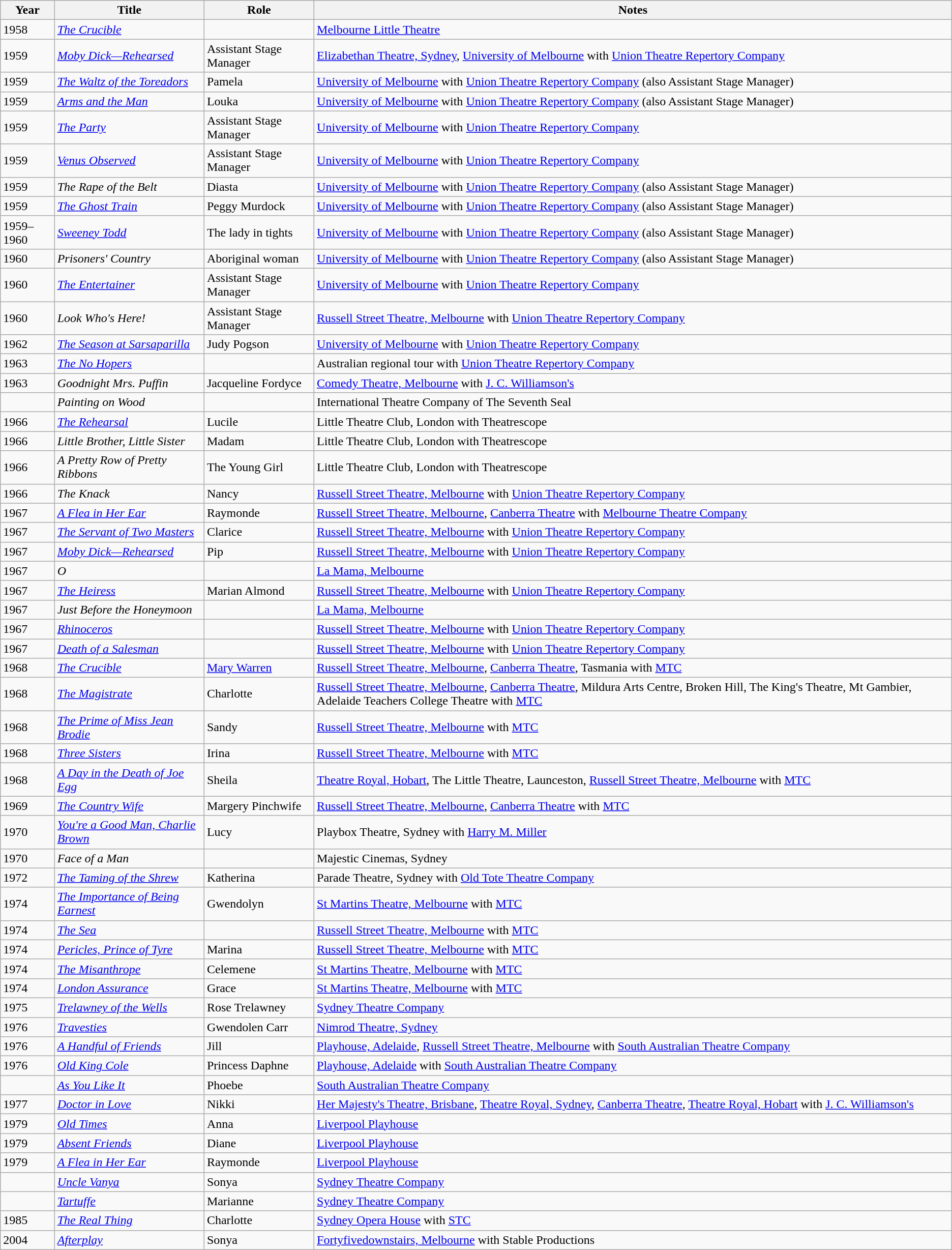<table class=wikitable>
<tr>
<th>Year</th>
<th>Title</th>
<th>Role</th>
<th>Notes</th>
</tr>
<tr>
<td>1958</td>
<td><em><a href='#'>The Crucible</a></em></td>
<td></td>
<td><a href='#'>Melbourne Little Theatre</a></td>
</tr>
<tr>
<td>1959</td>
<td><em><a href='#'>Moby Dick—Rehearsed</a></em></td>
<td>Assistant Stage Manager</td>
<td><a href='#'>Elizabethan Theatre, Sydney</a>, <a href='#'>University of Melbourne</a> with <a href='#'>Union Theatre Repertory Company</a></td>
</tr>
<tr>
<td>1959</td>
<td><em><a href='#'>The Waltz of the Toreadors</a></em></td>
<td>Pamela</td>
<td><a href='#'>University of Melbourne</a> with <a href='#'>Union Theatre Repertory Company</a> (also Assistant Stage Manager)</td>
</tr>
<tr>
<td>1959</td>
<td><em><a href='#'>Arms and the Man</a></em></td>
<td>Louka</td>
<td><a href='#'>University of Melbourne</a> with <a href='#'>Union Theatre Repertory Company</a> (also Assistant Stage Manager)</td>
</tr>
<tr>
<td>1959</td>
<td><em><a href='#'>The Party</a></em></td>
<td>Assistant Stage Manager</td>
<td><a href='#'>University of Melbourne</a> with <a href='#'>Union Theatre Repertory Company</a></td>
</tr>
<tr>
<td>1959</td>
<td><em><a href='#'>Venus Observed</a></em></td>
<td>Assistant Stage Manager</td>
<td><a href='#'>University of Melbourne</a> with <a href='#'>Union Theatre Repertory Company</a></td>
</tr>
<tr>
<td>1959</td>
<td><em>The Rape of the Belt</em></td>
<td>Diasta</td>
<td><a href='#'>University of Melbourne</a> with <a href='#'>Union Theatre Repertory Company</a> (also Assistant Stage Manager)</td>
</tr>
<tr>
<td>1959</td>
<td><em><a href='#'>The Ghost Train</a></em></td>
<td>Peggy Murdock</td>
<td><a href='#'>University of Melbourne</a> with <a href='#'>Union Theatre Repertory Company</a> (also Assistant Stage Manager)</td>
</tr>
<tr>
<td>1959–1960</td>
<td><em><a href='#'>Sweeney Todd</a></em></td>
<td>The lady in tights</td>
<td><a href='#'>University of Melbourne</a> with <a href='#'>Union Theatre Repertory Company</a> (also Assistant Stage Manager)</td>
</tr>
<tr>
<td>1960</td>
<td><em>Prisoners' Country</em></td>
<td>Aboriginal woman</td>
<td><a href='#'>University of Melbourne</a> with <a href='#'>Union Theatre Repertory Company</a> (also Assistant Stage Manager)</td>
</tr>
<tr>
<td>1960</td>
<td><em><a href='#'>The Entertainer</a></em></td>
<td>Assistant Stage Manager</td>
<td><a href='#'>University of Melbourne</a> with <a href='#'>Union Theatre Repertory Company</a></td>
</tr>
<tr>
<td>1960</td>
<td><em>Look Who's Here!</em></td>
<td>Assistant Stage Manager</td>
<td><a href='#'>Russell Street Theatre, Melbourne</a> with <a href='#'>Union Theatre Repertory Company</a></td>
</tr>
<tr>
<td>1962</td>
<td><em><a href='#'>The Season at Sarsaparilla</a></em></td>
<td>Judy Pogson</td>
<td><a href='#'>University of Melbourne</a> with <a href='#'>Union Theatre Repertory Company</a></td>
</tr>
<tr>
<td>1963</td>
<td><em><a href='#'>The No Hopers</a></em></td>
<td></td>
<td>Australian regional tour with <a href='#'>Union Theatre Repertory Company</a></td>
</tr>
<tr>
<td>1963</td>
<td><em>Goodnight Mrs. Puffin</em></td>
<td>Jacqueline Fordyce</td>
<td><a href='#'>Comedy Theatre, Melbourne</a> with <a href='#'>J. C. Williamson's</a></td>
</tr>
<tr>
<td></td>
<td><em>Painting on Wood</em></td>
<td></td>
<td>International Theatre Company of The Seventh Seal</td>
</tr>
<tr>
<td>1966</td>
<td><em><a href='#'>The Rehearsal</a></em></td>
<td>Lucile</td>
<td>Little Theatre Club, London with Theatrescope</td>
</tr>
<tr>
<td>1966</td>
<td><em>Little Brother, Little Sister</em></td>
<td>Madam</td>
<td>Little Theatre Club, London with Theatrescope</td>
</tr>
<tr>
<td>1966</td>
<td><em>A Pretty Row of Pretty Ribbons</em></td>
<td>The Young Girl</td>
<td>Little Theatre Club, London with Theatrescope</td>
</tr>
<tr>
<td>1966</td>
<td><em>The Knack</em></td>
<td>Nancy</td>
<td><a href='#'>Russell Street Theatre, Melbourne</a> with <a href='#'>Union Theatre Repertory Company</a></td>
</tr>
<tr>
<td>1967</td>
<td><em><a href='#'>A Flea in Her Ear</a></em></td>
<td>Raymonde</td>
<td><a href='#'>Russell Street Theatre, Melbourne</a>, <a href='#'>Canberra Theatre</a> with <a href='#'>Melbourne Theatre Company</a></td>
</tr>
<tr>
<td>1967</td>
<td><em><a href='#'>The Servant of Two Masters</a></em></td>
<td>Clarice</td>
<td><a href='#'>Russell Street Theatre, Melbourne</a> with <a href='#'>Union Theatre Repertory Company</a></td>
</tr>
<tr>
<td>1967</td>
<td><em><a href='#'>Moby Dick—Rehearsed</a></em></td>
<td>Pip</td>
<td><a href='#'>Russell Street Theatre, Melbourne</a> with <a href='#'>Union Theatre Repertory Company</a></td>
</tr>
<tr>
<td>1967</td>
<td><em>O</em></td>
<td></td>
<td><a href='#'>La Mama, Melbourne</a></td>
</tr>
<tr>
<td>1967</td>
<td><em><a href='#'>The Heiress</a></em></td>
<td>Marian Almond</td>
<td><a href='#'>Russell Street Theatre, Melbourne</a> with <a href='#'>Union Theatre Repertory Company</a></td>
</tr>
<tr>
<td>1967</td>
<td><em>Just Before the Honeymoon</em></td>
<td></td>
<td><a href='#'>La Mama, Melbourne</a></td>
</tr>
<tr>
<td>1967</td>
<td><em><a href='#'>Rhinoceros</a></em></td>
<td></td>
<td><a href='#'>Russell Street Theatre, Melbourne</a> with <a href='#'>Union Theatre Repertory Company</a></td>
</tr>
<tr>
<td>1967</td>
<td><em><a href='#'>Death of a Salesman</a></em></td>
<td></td>
<td><a href='#'>Russell Street Theatre, Melbourne</a> with <a href='#'>Union Theatre Repertory Company</a></td>
</tr>
<tr>
<td>1968</td>
<td><em><a href='#'>The Crucible</a></em></td>
<td><a href='#'>Mary Warren</a></td>
<td><a href='#'>Russell Street Theatre, Melbourne</a>, <a href='#'>Canberra Theatre</a>, Tasmania with <a href='#'>MTC</a></td>
</tr>
<tr>
<td>1968</td>
<td><em><a href='#'>The Magistrate</a></em></td>
<td>Charlotte</td>
<td><a href='#'>Russell Street Theatre, Melbourne</a>, <a href='#'>Canberra Theatre</a>, Mildura Arts Centre, Broken Hill, The King's Theatre, Mt Gambier, Adelaide Teachers College Theatre with <a href='#'>MTC</a></td>
</tr>
<tr>
<td>1968</td>
<td><em><a href='#'>The Prime of Miss Jean Brodie</a></em></td>
<td>Sandy</td>
<td><a href='#'>Russell Street Theatre, Melbourne</a> with <a href='#'>MTC</a></td>
</tr>
<tr>
<td>1968</td>
<td><em><a href='#'>Three Sisters</a></em></td>
<td>Irina</td>
<td><a href='#'>Russell Street Theatre, Melbourne</a> with <a href='#'>MTC</a></td>
</tr>
<tr>
<td>1968</td>
<td><em><a href='#'>A Day in the Death of Joe Egg</a></em></td>
<td>Sheila</td>
<td><a href='#'>Theatre Royal, Hobart</a>, The Little Theatre, Launceston, <a href='#'>Russell Street Theatre, Melbourne</a> with <a href='#'>MTC</a></td>
</tr>
<tr>
<td>1969</td>
<td><em><a href='#'>The Country Wife</a></em></td>
<td>Margery Pinchwife</td>
<td><a href='#'>Russell Street Theatre, Melbourne</a>, <a href='#'>Canberra Theatre</a> with <a href='#'>MTC</a></td>
</tr>
<tr>
<td>1970</td>
<td><em><a href='#'>You're a Good Man, Charlie Brown</a></em></td>
<td>Lucy</td>
<td>Playbox Theatre, Sydney with <a href='#'>Harry M. Miller</a></td>
</tr>
<tr>
<td>1970</td>
<td><em>Face of a Man</em></td>
<td></td>
<td>Majestic Cinemas, Sydney</td>
</tr>
<tr>
<td>1972</td>
<td><em><a href='#'>The Taming of the Shrew</a></em></td>
<td>Katherina</td>
<td>Parade Theatre, Sydney with <a href='#'>Old Tote Theatre Company</a></td>
</tr>
<tr>
<td>1974</td>
<td><em><a href='#'>The Importance of Being Earnest</a></em></td>
<td>Gwendolyn</td>
<td><a href='#'>St Martins Theatre, Melbourne</a> with <a href='#'>MTC</a></td>
</tr>
<tr>
<td>1974</td>
<td><em><a href='#'>The Sea</a></em></td>
<td></td>
<td><a href='#'>Russell Street Theatre, Melbourne</a> with <a href='#'>MTC</a></td>
</tr>
<tr>
<td>1974</td>
<td><em><a href='#'>Pericles, Prince of Tyre</a></em></td>
<td>Marina</td>
<td><a href='#'>Russell Street Theatre, Melbourne</a> with <a href='#'>MTC</a></td>
</tr>
<tr>
<td>1974</td>
<td><em><a href='#'>The Misanthrope</a></em></td>
<td>Celemene</td>
<td><a href='#'>St Martins Theatre, Melbourne</a> with <a href='#'>MTC</a></td>
</tr>
<tr>
<td>1974</td>
<td><em><a href='#'>London Assurance</a></em></td>
<td>Grace</td>
<td><a href='#'>St Martins Theatre, Melbourne</a> with <a href='#'>MTC</a></td>
</tr>
<tr>
<td>1975</td>
<td><em><a href='#'>Trelawney of the Wells</a></em></td>
<td>Rose Trelawney</td>
<td><a href='#'>Sydney Theatre Company</a></td>
</tr>
<tr>
<td>1976</td>
<td><em><a href='#'>Travesties</a></em></td>
<td>Gwendolen Carr</td>
<td><a href='#'>Nimrod Theatre, Sydney</a></td>
</tr>
<tr>
<td>1976</td>
<td><em><a href='#'>A Handful of Friends</a></em></td>
<td>Jill</td>
<td><a href='#'>Playhouse, Adelaide</a>, <a href='#'>Russell Street Theatre, Melbourne</a> with <a href='#'>South Australian Theatre Company</a></td>
</tr>
<tr>
<td>1976</td>
<td><em><a href='#'>Old King Cole</a></em></td>
<td>Princess Daphne</td>
<td><a href='#'>Playhouse, Adelaide</a> with <a href='#'>South Australian Theatre Company</a></td>
</tr>
<tr>
<td></td>
<td><em><a href='#'>As You Like It</a></em></td>
<td>Phoebe</td>
<td><a href='#'>South Australian Theatre Company</a></td>
</tr>
<tr>
<td>1977</td>
<td><em><a href='#'>Doctor in Love</a></em></td>
<td>Nikki</td>
<td><a href='#'>Her Majesty's Theatre, Brisbane</a>, <a href='#'>Theatre Royal, Sydney</a>, <a href='#'>Canberra Theatre</a>, <a href='#'>Theatre Royal, Hobart</a> with <a href='#'>J. C. Williamson's</a></td>
</tr>
<tr>
<td>1979</td>
<td><em><a href='#'>Old Times</a></em></td>
<td>Anna</td>
<td><a href='#'>Liverpool Playhouse</a></td>
</tr>
<tr>
<td>1979</td>
<td><em><a href='#'>Absent Friends</a></em></td>
<td>Diane</td>
<td><a href='#'>Liverpool Playhouse</a></td>
</tr>
<tr>
<td>1979</td>
<td><em><a href='#'>A Flea in Her Ear</a></em></td>
<td>Raymonde</td>
<td><a href='#'>Liverpool Playhouse</a></td>
</tr>
<tr>
<td></td>
<td><em><a href='#'>Uncle Vanya</a></em></td>
<td>Sonya</td>
<td><a href='#'>Sydney Theatre Company</a></td>
</tr>
<tr>
<td></td>
<td><em><a href='#'>Tartuffe</a></em></td>
<td>Marianne</td>
<td><a href='#'>Sydney Theatre Company</a></td>
</tr>
<tr>
<td>1985</td>
<td><em><a href='#'>The Real Thing</a></em></td>
<td>Charlotte</td>
<td><a href='#'>Sydney Opera House</a> with <a href='#'>STC</a></td>
</tr>
<tr>
<td>2004</td>
<td><em><a href='#'>Afterplay</a></em></td>
<td>Sonya</td>
<td><a href='#'>Fortyfivedownstairs, Melbourne</a> with Stable Productions</td>
</tr>
</table>
